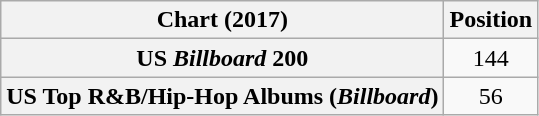<table class="wikitable sortable plainrowheaders" style="text-align:center">
<tr>
<th scope="col">Chart (2017)</th>
<th scope="col">Position</th>
</tr>
<tr>
<th scope="row">US <em>Billboard</em> 200</th>
<td>144</td>
</tr>
<tr>
<th scope="row">US Top R&B/Hip-Hop Albums (<em>Billboard</em>)</th>
<td>56</td>
</tr>
</table>
